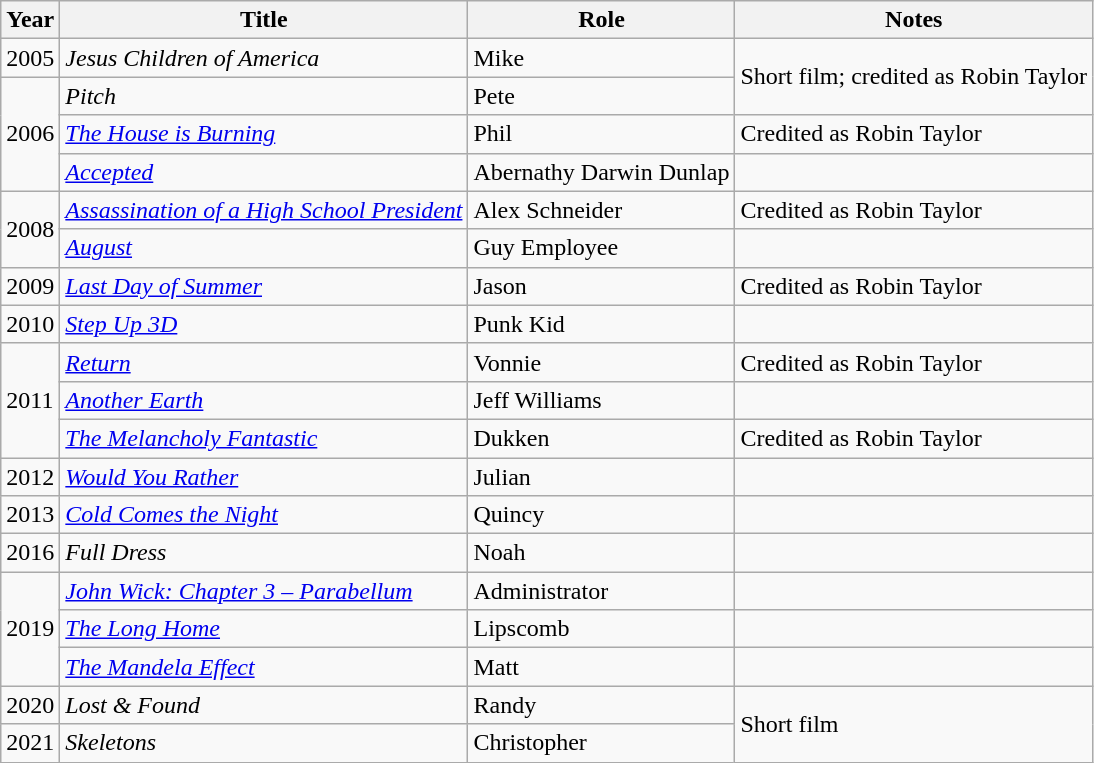<table class="wikitable sortable">
<tr>
<th>Year</th>
<th>Title</th>
<th>Role</th>
<th>Notes</th>
</tr>
<tr>
<td>2005</td>
<td><em>Jesus Children of America</em></td>
<td>Mike</td>
<td rowspan="2">Short film; credited as Robin Taylor</td>
</tr>
<tr>
<td rowspan="3">2006</td>
<td><em>Pitch</em></td>
<td>Pete</td>
</tr>
<tr>
<td><em><a href='#'>The House is Burning</a></em></td>
<td>Phil</td>
<td>Credited as Robin Taylor</td>
</tr>
<tr>
<td><em><a href='#'>Accepted</a></em></td>
<td>Abernathy Darwin Dunlap</td>
<td></td>
</tr>
<tr>
<td rowspan="2">2008</td>
<td><em><a href='#'>Assassination of a High School President</a></em></td>
<td>Alex Schneider</td>
<td>Credited as Robin Taylor</td>
</tr>
<tr>
<td><em><a href='#'>August</a></em></td>
<td>Guy Employee</td>
<td></td>
</tr>
<tr>
<td>2009</td>
<td><em><a href='#'>Last Day of Summer</a></em></td>
<td>Jason</td>
<td>Credited as Robin Taylor</td>
</tr>
<tr>
<td>2010</td>
<td><em><a href='#'>Step Up 3D</a></em></td>
<td>Punk Kid</td>
<td></td>
</tr>
<tr>
<td rowspan="3">2011</td>
<td><em><a href='#'>Return</a></em></td>
<td>Vonnie</td>
<td>Credited as Robin Taylor</td>
</tr>
<tr>
<td><em><a href='#'>Another Earth</a></em></td>
<td>Jeff Williams</td>
<td></td>
</tr>
<tr>
<td><em><a href='#'>The Melancholy Fantastic</a></em></td>
<td>Dukken</td>
<td>Credited as Robin Taylor</td>
</tr>
<tr>
<td>2012</td>
<td><em><a href='#'>Would You Rather</a></em></td>
<td>Julian</td>
<td></td>
</tr>
<tr>
<td>2013</td>
<td><em><a href='#'>Cold Comes the Night</a></em></td>
<td>Quincy</td>
<td></td>
</tr>
<tr>
<td>2016</td>
<td><em>Full Dress</em></td>
<td>Noah</td>
<td></td>
</tr>
<tr>
<td rowspan="3">2019</td>
<td><em><a href='#'>John Wick: Chapter 3 – Parabellum</a></em></td>
<td>Administrator</td>
<td></td>
</tr>
<tr>
<td><em><a href='#'>The Long Home</a></em></td>
<td>Lipscomb</td>
<td></td>
</tr>
<tr>
<td><em><a href='#'>The Mandela Effect</a></em></td>
<td>Matt</td>
<td></td>
</tr>
<tr>
<td>2020</td>
<td><em>Lost & Found</em></td>
<td>Randy</td>
<td rowspan="2">Short film</td>
</tr>
<tr>
<td>2021</td>
<td><em>Skeletons</em></td>
<td>Christopher</td>
</tr>
</table>
